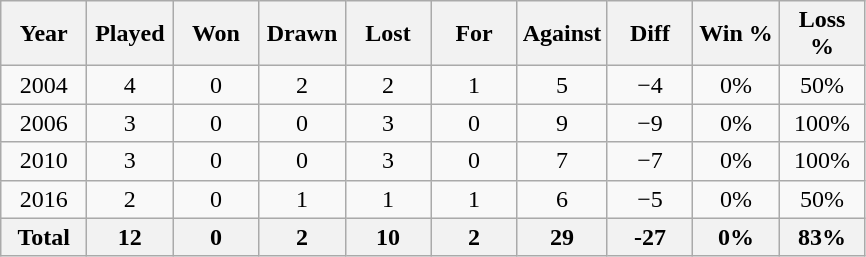<table class="wikitable sortable" style="text-align:center;">
<tr>
<th style="width:50px;">Year</th>
<th style="width:50px;">Played</th>
<th style="width:50px;">Won</th>
<th style="width:50px;">Drawn</th>
<th style="width:50px;">Lost</th>
<th style="width:50px;">For</th>
<th style="width:50px;">Against</th>
<th style="width:50px;">Diff</th>
<th style="width:50px;">Win %</th>
<th style="width:50px;">Loss %</th>
</tr>
<tr>
<td align=center>2004</td>
<td>4</td>
<td>0</td>
<td>2</td>
<td>2</td>
<td>1</td>
<td>5</td>
<td>−4</td>
<td>0%</td>
<td>50%</td>
</tr>
<tr>
<td align=center>2006</td>
<td>3</td>
<td>0</td>
<td>0</td>
<td>3</td>
<td>0</td>
<td>9</td>
<td>−9</td>
<td>0%</td>
<td>100%</td>
</tr>
<tr>
<td align=center>2010</td>
<td>3</td>
<td>0</td>
<td>0</td>
<td>3</td>
<td>0</td>
<td>7</td>
<td>−7</td>
<td>0%</td>
<td>100%</td>
</tr>
<tr>
<td align=center>2016</td>
<td>2</td>
<td>0</td>
<td>1</td>
<td>1</td>
<td>1</td>
<td>6</td>
<td>−5</td>
<td>0%</td>
<td>50%</td>
</tr>
<tr>
<th>Total</th>
<th>12</th>
<th>0</th>
<th>2</th>
<th>10</th>
<th>2</th>
<th>29</th>
<th>-27</th>
<th>0%</th>
<th>83%</th>
</tr>
</table>
